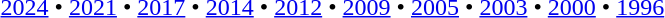<table id=toc class=toc summary=Contents>
<tr>
<td align=center><br><a href='#'>2024</a> • <a href='#'>2021</a> • <a href='#'>2017</a> • <a href='#'>2014</a> • <a href='#'>2012</a> • <a href='#'>2009</a> • <a href='#'>2005</a> • <a href='#'>2003</a> • <a href='#'>2000</a> • <a href='#'>1996</a></td>
</tr>
</table>
